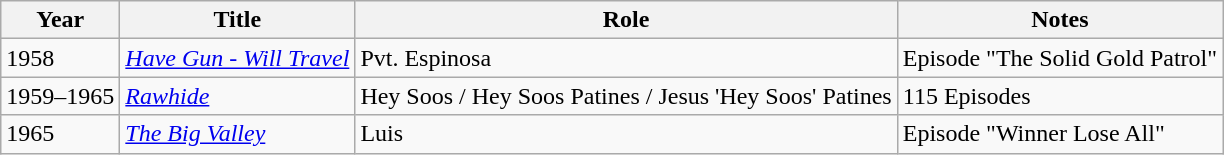<table class="wikitable plainrowheaders sortable">
<tr>
<th scope="col">Year</th>
<th scope="col">Title</th>
<th scope="col">Role</th>
<th scope="col" class="unsortable">Notes</th>
</tr>
<tr>
<td>1958</td>
<td><em><a href='#'>Have Gun - Will Travel</a></em></td>
<td>Pvt. Espinosa</td>
<td>Episode "The Solid Gold Patrol"</td>
</tr>
<tr>
<td>1959–1965</td>
<td><em><a href='#'>Rawhide</a></em></td>
<td>Hey Soos / Hey Soos Patines / Jesus 'Hey Soos' Patines</td>
<td>115 Episodes</td>
</tr>
<tr>
<td>1965</td>
<td><em><a href='#'>The Big Valley</a></em></td>
<td>Luis</td>
<td>Episode "Winner Lose All"</td>
</tr>
</table>
